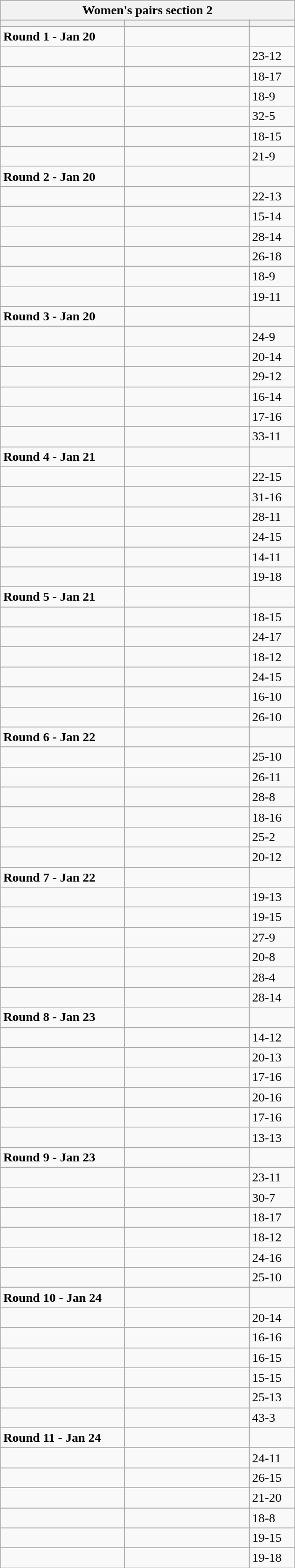<table class="wikitable">
<tr>
<th colspan="3">Women's pairs section 2</th>
</tr>
<tr>
<th width=150></th>
<th width=150></th>
<th width=50></th>
</tr>
<tr>
<td><strong>Round 1 - Jan 20</strong></td>
<td></td>
<td></td>
</tr>
<tr>
<td></td>
<td></td>
<td>23-12</td>
</tr>
<tr>
<td></td>
<td></td>
<td>18-17</td>
</tr>
<tr>
<td></td>
<td></td>
<td>18-9</td>
</tr>
<tr>
<td></td>
<td></td>
<td>32-5</td>
</tr>
<tr>
<td></td>
<td></td>
<td>18-15</td>
</tr>
<tr>
<td></td>
<td></td>
<td>21-9</td>
</tr>
<tr>
<td><strong>Round 2 - Jan 20</strong></td>
<td></td>
<td></td>
</tr>
<tr>
<td></td>
<td></td>
<td>22-13</td>
</tr>
<tr>
<td></td>
<td></td>
<td>15-14</td>
</tr>
<tr>
<td></td>
<td></td>
<td>28-14</td>
</tr>
<tr>
<td></td>
<td></td>
<td>26-18</td>
</tr>
<tr>
<td></td>
<td></td>
<td>18-9</td>
</tr>
<tr>
<td></td>
<td></td>
<td>19-11</td>
</tr>
<tr>
<td><strong>Round 3 - Jan 20</strong></td>
<td></td>
<td></td>
</tr>
<tr>
<td></td>
<td></td>
<td>24-9</td>
</tr>
<tr>
<td></td>
<td></td>
<td>20-14</td>
</tr>
<tr>
<td></td>
<td></td>
<td>29-12</td>
</tr>
<tr>
<td></td>
<td></td>
<td>16-14</td>
</tr>
<tr>
<td></td>
<td></td>
<td>17-16</td>
</tr>
<tr>
<td></td>
<td></td>
<td>33-11</td>
</tr>
<tr>
<td><strong>Round 4 - Jan 21</strong></td>
<td></td>
<td></td>
</tr>
<tr>
<td></td>
<td></td>
<td>22-15</td>
</tr>
<tr>
<td></td>
<td></td>
<td>31-16</td>
</tr>
<tr>
<td></td>
<td></td>
<td>28-11</td>
</tr>
<tr>
<td></td>
<td></td>
<td>24-15</td>
</tr>
<tr>
<td></td>
<td></td>
<td>14-11</td>
</tr>
<tr>
<td></td>
<td></td>
<td>19-18</td>
</tr>
<tr>
<td><strong>Round 5 - Jan 21</strong></td>
<td></td>
<td></td>
</tr>
<tr>
<td></td>
<td></td>
<td>18-15</td>
</tr>
<tr>
<td></td>
<td></td>
<td>24-17</td>
</tr>
<tr>
<td></td>
<td></td>
<td>18-12</td>
</tr>
<tr>
<td></td>
<td></td>
<td>24-15</td>
</tr>
<tr>
<td></td>
<td></td>
<td>16-10</td>
</tr>
<tr>
<td></td>
<td></td>
<td>26-10</td>
</tr>
<tr>
<td><strong>Round 6  - Jan 22</strong></td>
<td></td>
<td></td>
</tr>
<tr>
<td></td>
<td></td>
<td>25-10</td>
</tr>
<tr>
<td></td>
<td></td>
<td>26-11</td>
</tr>
<tr>
<td></td>
<td></td>
<td>28-8</td>
</tr>
<tr>
<td></td>
<td></td>
<td>18-16</td>
</tr>
<tr>
<td></td>
<td></td>
<td>25-2</td>
</tr>
<tr>
<td></td>
<td></td>
<td>20-12</td>
</tr>
<tr>
<td><strong>Round 7 - Jan 22</strong></td>
<td></td>
<td></td>
</tr>
<tr>
<td></td>
<td></td>
<td>19-13</td>
</tr>
<tr>
<td></td>
<td></td>
<td>19-15</td>
</tr>
<tr>
<td></td>
<td></td>
<td>27-9</td>
</tr>
<tr>
<td></td>
<td></td>
<td>20-8</td>
</tr>
<tr>
<td></td>
<td></td>
<td>28-4</td>
</tr>
<tr>
<td></td>
<td></td>
<td>28-14</td>
</tr>
<tr>
<td><strong>Round 8 - Jan 23</strong></td>
<td></td>
<td></td>
</tr>
<tr>
<td></td>
<td></td>
<td>14-12</td>
</tr>
<tr>
<td></td>
<td></td>
<td>20-13</td>
</tr>
<tr>
<td></td>
<td></td>
<td>17-16</td>
</tr>
<tr>
<td></td>
<td></td>
<td>20-16</td>
</tr>
<tr>
<td></td>
<td></td>
<td>17-16</td>
</tr>
<tr>
<td></td>
<td></td>
<td>13-13</td>
</tr>
<tr>
<td><strong>Round 9 - Jan 23</strong></td>
<td></td>
<td></td>
</tr>
<tr>
<td></td>
<td></td>
<td>23-11</td>
</tr>
<tr>
<td></td>
<td></td>
<td>30-7</td>
</tr>
<tr>
<td></td>
<td></td>
<td>18-17</td>
</tr>
<tr>
<td></td>
<td></td>
<td>18-12</td>
</tr>
<tr>
<td></td>
<td></td>
<td>24-16</td>
</tr>
<tr>
<td></td>
<td></td>
<td>25-10</td>
</tr>
<tr>
<td><strong>Round 10 - Jan 24</strong></td>
<td></td>
<td></td>
</tr>
<tr>
<td></td>
<td></td>
<td>20-14</td>
</tr>
<tr>
<td></td>
<td></td>
<td>16-16</td>
</tr>
<tr>
<td></td>
<td></td>
<td>16-15</td>
</tr>
<tr>
<td></td>
<td></td>
<td>15-15</td>
</tr>
<tr>
<td></td>
<td></td>
<td>25-13</td>
</tr>
<tr>
<td></td>
<td></td>
<td>43-3</td>
</tr>
<tr>
<td><strong>Round 11 - Jan 24</strong></td>
<td></td>
<td></td>
</tr>
<tr>
<td></td>
<td></td>
<td>24-11</td>
</tr>
<tr>
<td></td>
<td></td>
<td>26-15</td>
</tr>
<tr>
<td></td>
<td></td>
<td>21-20</td>
</tr>
<tr>
<td></td>
<td></td>
<td>18-8</td>
</tr>
<tr>
<td></td>
<td></td>
<td>19-15</td>
</tr>
<tr>
<td></td>
<td></td>
<td>19-18</td>
</tr>
</table>
